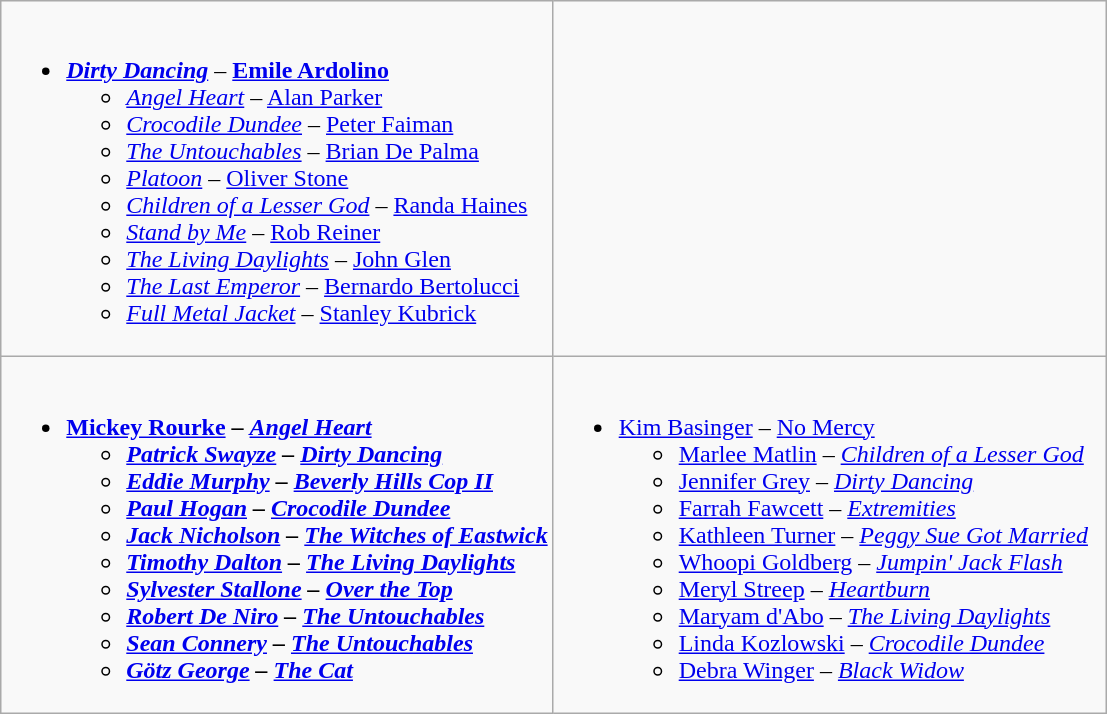<table class=wikitable>
<tr>
<td valign="top" width="50%"><br><ul><li><strong><em><a href='#'>Dirty Dancing</a></em></strong> – <strong><a href='#'>Emile Ardolino</a></strong><ul><li><em><a href='#'>Angel Heart</a></em> – <a href='#'>Alan Parker</a></li><li><em><a href='#'>Crocodile Dundee</a></em> – <a href='#'>Peter Faiman</a></li><li><em><a href='#'>The Untouchables</a></em> – <a href='#'>Brian De Palma</a></li><li><em><a href='#'>Platoon</a></em> – <a href='#'>Oliver Stone</a></li><li><em><a href='#'>Children of a Lesser God</a></em> – <a href='#'>Randa Haines</a></li><li><em><a href='#'>Stand by Me</a></em> – <a href='#'>Rob Reiner</a></li><li><em><a href='#'>The Living Daylights</a></em> – <a href='#'>John Glen</a></li><li><em><a href='#'>The Last Emperor</a></em> – <a href='#'>Bernardo Bertolucci</a></li><li><em><a href='#'>Full Metal Jacket</a></em> – <a href='#'>Stanley Kubrick</a></li></ul></li></ul></td>
<td valign="top" width="50%"></td>
</tr>
<tr>
<td valign="top" width="50%"><br><ul><li><strong><a href='#'>Mickey Rourke</a> – <em><a href='#'>Angel Heart</a><strong><em><ul><li><a href='#'>Patrick Swayze</a> – </em><a href='#'>Dirty Dancing</a><em></li><li><a href='#'>Eddie Murphy</a> – </em><a href='#'>Beverly Hills Cop II</a><em></li><li><a href='#'>Paul Hogan</a> – </em><a href='#'>Crocodile Dundee</a><em></li><li><a href='#'>Jack Nicholson</a> – </em><a href='#'>The Witches of Eastwick</a><em></li><li><a href='#'>Timothy Dalton</a> – </em><a href='#'>The Living Daylights</a><em></li><li><a href='#'>Sylvester Stallone</a> – </em><a href='#'>Over the Top</a><em></li><li><a href='#'>Robert De Niro</a> – </em><a href='#'>The Untouchables</a><em></li><li><a href='#'>Sean Connery</a> – </em><a href='#'>The Untouchables</a><em></li><li><a href='#'>Götz George</a> – </em><a href='#'>The Cat</a><em></li></ul></li></ul></td>
<td valign="top" width="50%"><br><ul><li></strong><a href='#'>Kim Basinger</a> – </em><a href='#'>No Mercy</a></em></strong><ul><li><a href='#'>Marlee Matlin</a> – <em><a href='#'>Children of a Lesser God</a></em></li><li><a href='#'>Jennifer Grey</a> – <em><a href='#'>Dirty Dancing</a></em></li><li><a href='#'>Farrah Fawcett</a> – <em><a href='#'>Extremities</a></em></li><li><a href='#'>Kathleen Turner</a> – <em><a href='#'>Peggy Sue Got Married</a></em></li><li><a href='#'>Whoopi Goldberg</a> – <em><a href='#'>Jumpin' Jack Flash</a></em></li><li><a href='#'>Meryl Streep</a> – <em><a href='#'>Heartburn</a></em></li><li><a href='#'>Maryam d'Abo</a> – <em><a href='#'>The Living Daylights</a></em></li><li><a href='#'>Linda Kozlowski</a> – <em><a href='#'>Crocodile Dundee</a></em></li><li><a href='#'>Debra Winger</a> – <em><a href='#'>Black Widow</a></em></li></ul></li></ul></td>
</tr>
</table>
